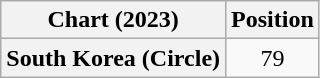<table class="wikitable plainrowheaders" style="text-align:center">
<tr>
<th scope="col">Chart (2023)</th>
<th scope="col">Position</th>
</tr>
<tr>
<th scope="row">South Korea (Circle)</th>
<td>79</td>
</tr>
</table>
